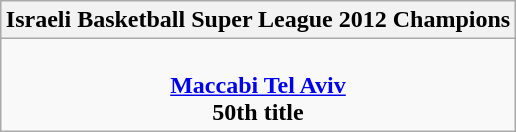<table class=wikitable style="text-align:center; margin:auto">
<tr>
<th>Israeli Basketball Super League 2012 Champions</th>
</tr>
<tr>
<td><br> <strong><a href='#'>Maccabi Tel Aviv</a></strong> <br> <strong>50th title</strong></td>
</tr>
</table>
